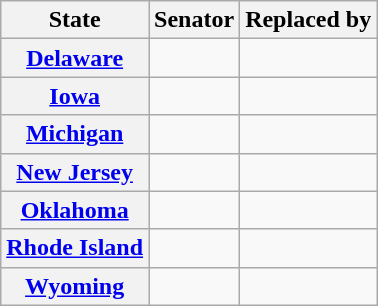<table class="wikitable sortable plainrowheaders">
<tr>
<th scope="col">State</th>
<th scope="col">Senator</th>
<th scope="col">Replaced by</th>
</tr>
<tr>
<th><a href='#'>Delaware</a></th>
<td></td>
<td></td>
</tr>
<tr>
<th><a href='#'>Iowa</a></th>
<td></td>
<td></td>
</tr>
<tr>
<th><a href='#'>Michigan</a></th>
<td></td>
<td></td>
</tr>
<tr>
<th><a href='#'>New Jersey</a></th>
<td></td>
<td></td>
</tr>
<tr>
<th><a href='#'>Oklahoma</a></th>
<td></td>
<td></td>
</tr>
<tr>
<th><a href='#'>Rhode Island</a></th>
<td></td>
<td></td>
</tr>
<tr>
<th><a href='#'>Wyoming</a></th>
<td></td>
<td></td>
</tr>
</table>
